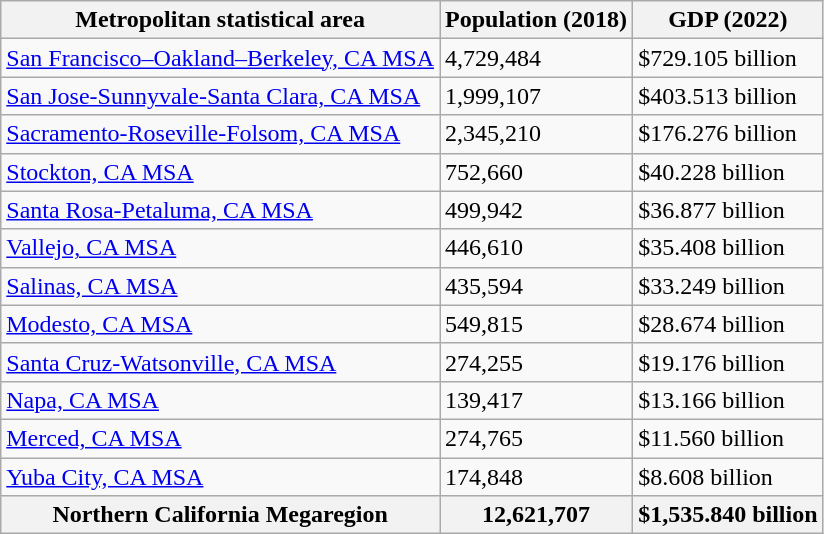<table class="wikitable">
<tr>
<th>Metropolitan statistical area</th>
<th>Population (2018)</th>
<th>GDP (2022)</th>
</tr>
<tr>
<td><a href='#'>San Francisco–Oakland–Berkeley, CA MSA</a></td>
<td>4,729,484</td>
<td>$729.105 billion</td>
</tr>
<tr>
<td><a href='#'>San Jose-Sunnyvale-Santa Clara, CA MSA</a></td>
<td>1,999,107</td>
<td>$403.513 billion</td>
</tr>
<tr>
<td><a href='#'>Sacramento-Roseville-Folsom, CA MSA</a></td>
<td>2,345,210</td>
<td>$176.276 billion</td>
</tr>
<tr>
<td><a href='#'>Stockton, CA MSA</a></td>
<td>752,660</td>
<td>$40.228 billion</td>
</tr>
<tr>
<td><a href='#'>Santa Rosa-Petaluma, CA MSA</a></td>
<td>499,942</td>
<td>$36.877 billion</td>
</tr>
<tr>
<td><a href='#'>Vallejo, CA MSA</a></td>
<td>446,610</td>
<td>$35.408 billion</td>
</tr>
<tr>
<td><a href='#'>Salinas, CA MSA</a></td>
<td>435,594</td>
<td>$33.249 billion</td>
</tr>
<tr>
<td><a href='#'>Modesto, CA MSA</a></td>
<td>549,815</td>
<td>$28.674 billion</td>
</tr>
<tr>
<td><a href='#'>Santa Cruz-Watsonville, CA MSA</a></td>
<td>274,255</td>
<td>$19.176 billion</td>
</tr>
<tr>
<td><a href='#'>Napa, CA MSA</a></td>
<td>139,417</td>
<td>$13.166 billion</td>
</tr>
<tr>
<td><a href='#'>Merced, CA MSA</a></td>
<td>274,765</td>
<td>$11.560 billion</td>
</tr>
<tr>
<td><a href='#'>Yuba City, CA MSA</a></td>
<td>174,848</td>
<td>$8.608 billion</td>
</tr>
<tr>
<th>Northern California Megaregion</th>
<th>12,621,707</th>
<th>$1,535.840 billion</th>
</tr>
</table>
